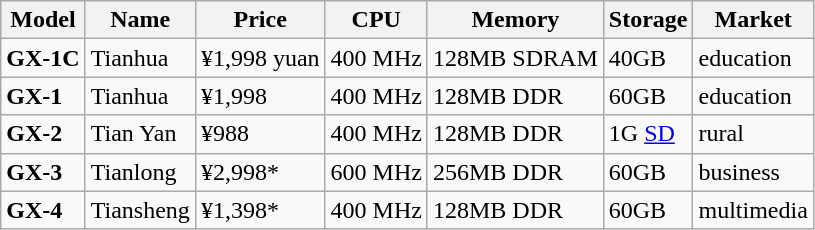<table class="wikitable">
<tr ">
<th>Model</th>
<th>Name</th>
<th>Price</th>
<th>CPU</th>
<th>Memory</th>
<th>Storage</th>
<th>Market</th>
</tr>
<tr>
<td><strong>GX-1C</strong></td>
<td>Tianhua</td>
<td>¥1,998 yuan</td>
<td>400 MHz</td>
<td>128MB SDRAM</td>
<td>40GB</td>
<td>education</td>
</tr>
<tr>
<td><strong>GX-1</strong></td>
<td>Tianhua</td>
<td>¥1,998</td>
<td>400 MHz</td>
<td>128MB DDR</td>
<td>60GB</td>
<td>education</td>
</tr>
<tr>
<td><strong>GX-2</strong></td>
<td>Tian Yan</td>
<td>¥988</td>
<td>400 MHz</td>
<td>128MB DDR</td>
<td>1G <a href='#'>SD</a></td>
<td>rural</td>
</tr>
<tr>
<td><strong>GX-3</strong></td>
<td>Tianlong</td>
<td>¥2,998*</td>
<td>600 MHz</td>
<td>256MB DDR</td>
<td>60GB</td>
<td>business</td>
</tr>
<tr>
<td><strong>GX-4</strong></td>
<td>Tiansheng</td>
<td>¥1,398*</td>
<td>400 MHz</td>
<td>128MB DDR</td>
<td>60GB</td>
<td>multimedia</td>
</tr>
</table>
